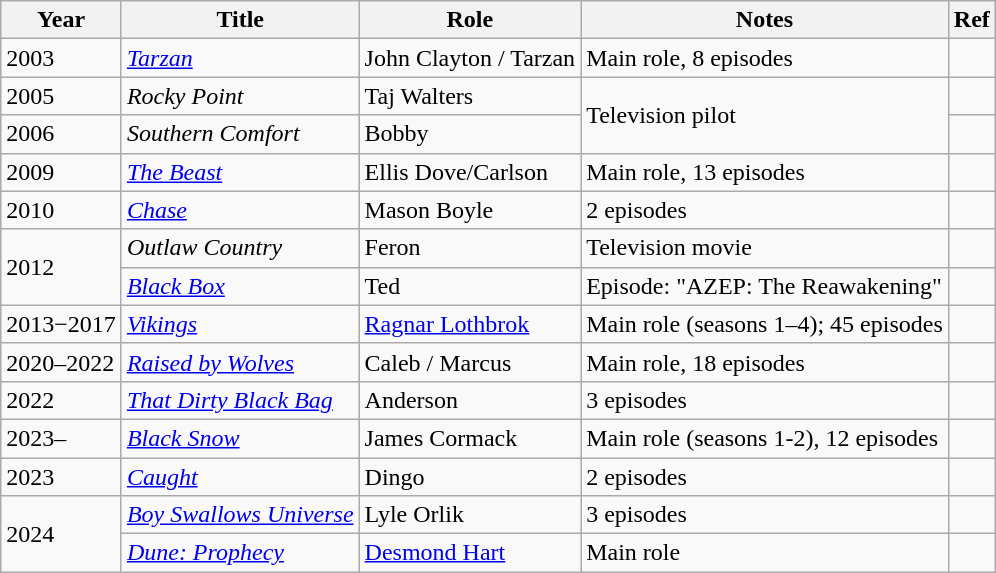<table class="wikitable sortable">
<tr>
<th>Year</th>
<th>Title</th>
<th>Role</th>
<th class="unsortable">Notes</th>
<th>Ref</th>
</tr>
<tr>
<td>2003</td>
<td><em><a href='#'>Tarzan</a></em></td>
<td>John Clayton / Tarzan</td>
<td>Main role, 8 episodes</td>
<td></td>
</tr>
<tr>
<td>2005</td>
<td><em>Rocky Point</em></td>
<td>Taj Walters</td>
<td rowspan="2">Television pilot</td>
<td></td>
</tr>
<tr>
<td>2006</td>
<td><em>Southern Comfort</em></td>
<td>Bobby</td>
<td></td>
</tr>
<tr>
<td>2009</td>
<td><em><a href='#'>The Beast</a></em></td>
<td>Ellis Dove/Carlson</td>
<td>Main role, 13 episodes</td>
<td></td>
</tr>
<tr>
<td>2010</td>
<td><em><a href='#'>Chase</a></em></td>
<td>Mason Boyle</td>
<td>2 episodes</td>
<td></td>
</tr>
<tr>
<td rowspan="2">2012</td>
<td><em>Outlaw Country</em></td>
<td>Feron</td>
<td>Television movie</td>
<td></td>
</tr>
<tr>
<td><em><a href='#'>Black Box</a></em></td>
<td>Ted</td>
<td>Episode: "AZEP: The Reawakening"</td>
<td></td>
</tr>
<tr>
<td>2013−2017</td>
<td><em><a href='#'>Vikings</a></em></td>
<td><a href='#'>Ragnar Lothbrok</a></td>
<td>Main role (seasons 1–4); 45 episodes</td>
<td></td>
</tr>
<tr>
<td>2020–2022</td>
<td><em><a href='#'>Raised by Wolves</a></em></td>
<td>Caleb / Marcus</td>
<td>Main role, 18 episodes</td>
<td></td>
</tr>
<tr>
<td>2022</td>
<td><em><a href='#'>That Dirty Black Bag</a></em></td>
<td>Anderson</td>
<td>3 episodes</td>
<td></td>
</tr>
<tr>
<td>2023–</td>
<td><em><a href='#'>Black Snow</a></em></td>
<td>James Cormack</td>
<td>Main role (seasons 1-2), 12 episodes</td>
<td></td>
</tr>
<tr>
<td>2023</td>
<td><em><a href='#'>Caught</a></em></td>
<td>Dingo</td>
<td>2 episodes</td>
<td></td>
</tr>
<tr>
<td rowspan="2">2024</td>
<td><em><a href='#'>Boy Swallows Universe</a></em></td>
<td>Lyle Orlik</td>
<td>3 episodes</td>
<td></td>
</tr>
<tr>
<td><em><a href='#'>Dune: Prophecy</a></em></td>
<td><a href='#'>Desmond Hart</a></td>
<td>Main role</td>
<td></td>
</tr>
</table>
